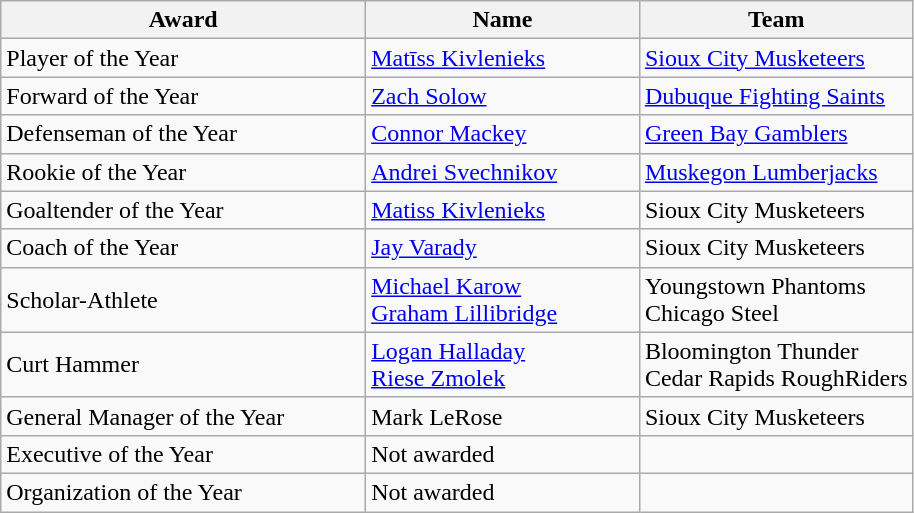<table class="wikitable" style="text-align:left">
<tr>
<th bgcolor="#DDDDFF" width="40%">Award</th>
<th bgcolor="#DDDDFF" width="30%">Name</th>
<th bgcolor="#DDDDFF" width="30%">Team</th>
</tr>
<tr>
<td>Player of the Year</td>
<td><a href='#'>Matīss Kivlenieks</a></td>
<td><a href='#'>Sioux City Musketeers</a></td>
</tr>
<tr>
<td>Forward of the Year</td>
<td><a href='#'>Zach Solow</a></td>
<td><a href='#'>Dubuque Fighting Saints</a></td>
</tr>
<tr>
<td>Defenseman of the Year</td>
<td><a href='#'>Connor Mackey</a></td>
<td><a href='#'>Green Bay Gamblers</a></td>
</tr>
<tr>
<td>Rookie of the Year</td>
<td><a href='#'>Andrei Svechnikov</a></td>
<td><a href='#'>Muskegon Lumberjacks</a></td>
</tr>
<tr>
<td>Goaltender of the Year</td>
<td><a href='#'>Matiss Kivlenieks</a></td>
<td>Sioux City Musketeers</td>
</tr>
<tr>
<td>Coach of the Year</td>
<td><a href='#'>Jay Varady</a></td>
<td>Sioux City Musketeers</td>
</tr>
<tr>
<td>Scholar-Athlete</td>
<td><a href='#'>Michael Karow</a><br><a href='#'>Graham Lillibridge</a></td>
<td>Youngstown Phantoms<br>Chicago Steel</td>
</tr>
<tr>
<td>Curt Hammer</td>
<td><a href='#'>Logan Halladay</a> <br><a href='#'>Riese Zmolek</a></td>
<td>Bloomington Thunder<br>Cedar Rapids RoughRiders</td>
</tr>
<tr>
<td>General Manager of the Year</td>
<td>Mark LeRose</td>
<td>Sioux City Musketeers</td>
</tr>
<tr>
<td>Executive of the Year</td>
<td>Not awarded</td>
<td></td>
</tr>
<tr>
<td>Organization of the Year</td>
<td>Not awarded</td>
<td></td>
</tr>
</table>
